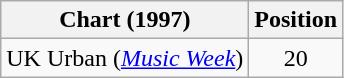<table class="wikitable plainrowheaders" style="text-align:center">
<tr>
<th>Chart (1997)</th>
<th>Position</th>
</tr>
<tr>
<td>UK Urban (<em><a href='#'>Music Week</a></em>)</td>
<td>20</td>
</tr>
</table>
